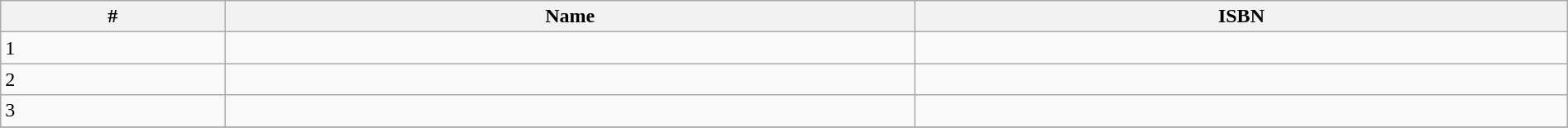<table class="wikitable" width="100%">
<tr>
<th>#</th>
<th>Name</th>
<th>ISBN</th>
</tr>
<tr>
<td>1</td>
<td></td>
<td><small></small></td>
</tr>
<tr>
<td>2</td>
<td></td>
<td><small></small></td>
</tr>
<tr>
<td>3</td>
<td></td>
<td><small></small></td>
</tr>
<tr>
</tr>
</table>
